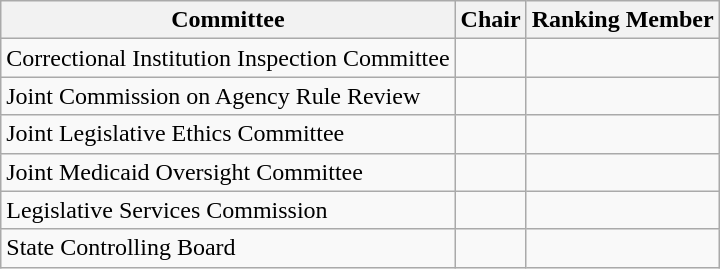<table class="wikitable">
<tr>
<th>Committee</th>
<th>Chair</th>
<th>Ranking Member</th>
</tr>
<tr>
<td>Correctional Institution Inspection Committee</td>
<td></td>
<td></td>
</tr>
<tr>
<td>Joint Commission on Agency Rule Review</td>
<td></td>
<td></td>
</tr>
<tr>
<td>Joint Legislative Ethics Committee</td>
<td></td>
<td></td>
</tr>
<tr>
<td>Joint Medicaid Oversight Committee</td>
<td></td>
<td></td>
</tr>
<tr>
<td>Legislative Services Commission</td>
<td></td>
<td></td>
</tr>
<tr>
<td>State Controlling Board</td>
<td></td>
<td></td>
</tr>
</table>
